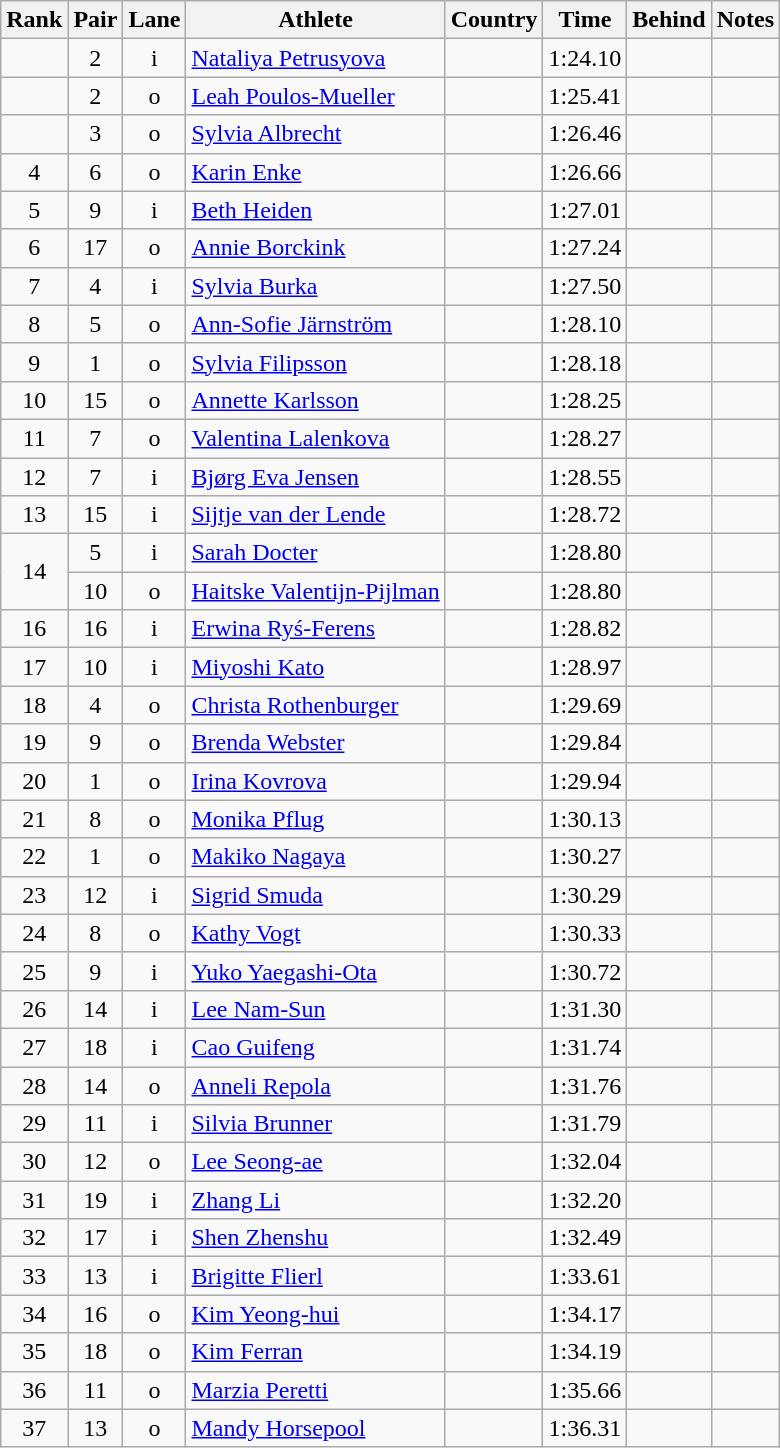<table class="wikitable sortable" style="text-align:center">
<tr>
<th>Rank</th>
<th>Pair</th>
<th>Lane</th>
<th>Athlete</th>
<th>Country</th>
<th>Time</th>
<th>Behind</th>
<th>Notes</th>
</tr>
<tr>
<td></td>
<td>2</td>
<td>i</td>
<td align=left><a href='#'>Nataliya Petrusyova</a></td>
<td align=left></td>
<td>1:24.10</td>
<td></td>
<td></td>
</tr>
<tr>
<td></td>
<td>2</td>
<td>o</td>
<td align=left><a href='#'>Leah Poulos-Mueller</a></td>
<td align=left></td>
<td>1:25.41</td>
<td></td>
<td></td>
</tr>
<tr>
<td></td>
<td>3</td>
<td>o</td>
<td align=left><a href='#'>Sylvia Albrecht</a></td>
<td align=left></td>
<td>1:26.46</td>
<td></td>
<td></td>
</tr>
<tr>
<td>4</td>
<td>6</td>
<td>o</td>
<td align=left><a href='#'>Karin Enke</a></td>
<td align=left></td>
<td>1:26.66</td>
<td></td>
<td></td>
</tr>
<tr>
<td>5</td>
<td>9</td>
<td>i</td>
<td align=left><a href='#'>Beth Heiden</a></td>
<td align=left></td>
<td>1:27.01</td>
<td></td>
<td></td>
</tr>
<tr>
<td>6</td>
<td>17</td>
<td>o</td>
<td align=left><a href='#'>Annie Borckink</a></td>
<td align=left></td>
<td>1:27.24</td>
<td></td>
<td></td>
</tr>
<tr>
<td>7</td>
<td>4</td>
<td>i</td>
<td align=left><a href='#'>Sylvia Burka</a></td>
<td align=left></td>
<td>1:27.50</td>
<td></td>
<td></td>
</tr>
<tr>
<td>8</td>
<td>5</td>
<td>o</td>
<td align=left><a href='#'>Ann-Sofie Järnström</a></td>
<td align=left></td>
<td>1:28.10</td>
<td></td>
<td></td>
</tr>
<tr>
<td>9</td>
<td>1</td>
<td>o</td>
<td align=left><a href='#'>Sylvia Filipsson</a></td>
<td align=left></td>
<td>1:28.18</td>
<td></td>
<td></td>
</tr>
<tr>
<td>10</td>
<td>15</td>
<td>o</td>
<td align=left><a href='#'>Annette Karlsson</a></td>
<td align=left></td>
<td>1:28.25</td>
<td></td>
<td></td>
</tr>
<tr>
<td>11</td>
<td>7</td>
<td>o</td>
<td align=left><a href='#'>Valentina Lalenkova</a></td>
<td align=left></td>
<td>1:28.27</td>
<td></td>
<td></td>
</tr>
<tr>
<td>12</td>
<td>7</td>
<td>i</td>
<td align=left><a href='#'>Bjørg Eva Jensen</a></td>
<td align=left></td>
<td>1:28.55</td>
<td></td>
<td></td>
</tr>
<tr>
<td>13</td>
<td>15</td>
<td>i</td>
<td align=left><a href='#'>Sijtje van der Lende</a></td>
<td align=left></td>
<td>1:28.72</td>
<td></td>
<td></td>
</tr>
<tr>
<td rowspan=2>14</td>
<td>5</td>
<td>i</td>
<td align=left><a href='#'>Sarah Docter</a></td>
<td align=left></td>
<td>1:28.80</td>
<td></td>
<td></td>
</tr>
<tr>
<td>10</td>
<td>o</td>
<td align=left><a href='#'>Haitske Valentijn-Pijlman</a></td>
<td align=left></td>
<td>1:28.80</td>
<td></td>
<td></td>
</tr>
<tr>
<td>16</td>
<td>16</td>
<td>i</td>
<td align=left><a href='#'>Erwina Ryś-Ferens</a></td>
<td align=left></td>
<td>1:28.82</td>
<td></td>
<td></td>
</tr>
<tr>
<td>17</td>
<td>10</td>
<td>i</td>
<td align=left><a href='#'>Miyoshi Kato</a></td>
<td align=left></td>
<td>1:28.97</td>
<td></td>
<td></td>
</tr>
<tr>
<td>18</td>
<td>4</td>
<td>o</td>
<td align=left><a href='#'>Christa Rothenburger</a></td>
<td align=left></td>
<td>1:29.69</td>
<td></td>
<td></td>
</tr>
<tr>
<td>19</td>
<td>9</td>
<td>o</td>
<td align=left><a href='#'>Brenda Webster</a></td>
<td align=left></td>
<td>1:29.84</td>
<td></td>
<td></td>
</tr>
<tr>
<td>20</td>
<td>1</td>
<td>o</td>
<td align=left><a href='#'>Irina Kovrova</a></td>
<td align=left></td>
<td>1:29.94</td>
<td></td>
<td></td>
</tr>
<tr>
<td>21</td>
<td>8</td>
<td>o</td>
<td align=left><a href='#'>Monika Pflug</a></td>
<td align=left></td>
<td>1:30.13</td>
<td></td>
<td></td>
</tr>
<tr>
<td>22</td>
<td>1</td>
<td>o</td>
<td align=left><a href='#'>Makiko Nagaya</a></td>
<td align=left></td>
<td>1:30.27</td>
<td></td>
<td></td>
</tr>
<tr>
<td>23</td>
<td>12</td>
<td>i</td>
<td align=left><a href='#'>Sigrid Smuda</a></td>
<td align=left></td>
<td>1:30.29</td>
<td></td>
<td></td>
</tr>
<tr>
<td>24</td>
<td>8</td>
<td>o</td>
<td align=left><a href='#'>Kathy Vogt</a></td>
<td align=left></td>
<td>1:30.33</td>
<td></td>
<td></td>
</tr>
<tr>
<td>25</td>
<td>9</td>
<td>i</td>
<td align=left><a href='#'>Yuko Yaegashi-Ota</a></td>
<td align=left></td>
<td>1:30.72</td>
<td></td>
<td></td>
</tr>
<tr>
<td>26</td>
<td>14</td>
<td>i</td>
<td align=left><a href='#'>Lee Nam-Sun</a></td>
<td align=left></td>
<td>1:31.30</td>
<td></td>
<td></td>
</tr>
<tr>
<td>27</td>
<td>18</td>
<td>i</td>
<td align=left><a href='#'>Cao Guifeng</a></td>
<td align=left></td>
<td>1:31.74</td>
<td></td>
<td></td>
</tr>
<tr>
<td>28</td>
<td>14</td>
<td>o</td>
<td align=left><a href='#'>Anneli Repola</a></td>
<td align=left></td>
<td>1:31.76</td>
<td></td>
<td></td>
</tr>
<tr>
<td>29</td>
<td>11</td>
<td>i</td>
<td align=left><a href='#'>Silvia Brunner</a></td>
<td align=left></td>
<td>1:31.79</td>
<td></td>
<td></td>
</tr>
<tr>
<td>30</td>
<td>12</td>
<td>o</td>
<td align=left><a href='#'>Lee Seong-ae</a></td>
<td align=left></td>
<td>1:32.04</td>
<td></td>
<td></td>
</tr>
<tr>
<td>31</td>
<td>19</td>
<td>i</td>
<td align=left><a href='#'>Zhang Li</a></td>
<td align=left></td>
<td>1:32.20</td>
<td></td>
<td></td>
</tr>
<tr>
<td>32</td>
<td>17</td>
<td>i</td>
<td align=left><a href='#'>Shen Zhenshu</a></td>
<td align=left></td>
<td>1:32.49</td>
<td></td>
<td></td>
</tr>
<tr>
<td>33</td>
<td>13</td>
<td>i</td>
<td align=left><a href='#'>Brigitte Flierl</a></td>
<td align=left></td>
<td>1:33.61</td>
<td></td>
<td></td>
</tr>
<tr>
<td>34</td>
<td>16</td>
<td>o</td>
<td align=left><a href='#'>Kim Yeong-hui</a></td>
<td align=left></td>
<td>1:34.17</td>
<td></td>
<td></td>
</tr>
<tr>
<td>35</td>
<td>18</td>
<td>o</td>
<td align=left><a href='#'>Kim Ferran</a></td>
<td align=left></td>
<td>1:34.19</td>
<td></td>
<td></td>
</tr>
<tr>
<td>36</td>
<td>11</td>
<td>o</td>
<td align=left><a href='#'>Marzia Peretti</a></td>
<td align=left></td>
<td>1:35.66</td>
<td></td>
<td></td>
</tr>
<tr>
<td>37</td>
<td>13</td>
<td>o</td>
<td align=left><a href='#'>Mandy Horsepool</a></td>
<td align=left></td>
<td>1:36.31</td>
<td></td>
<td></td>
</tr>
</table>
